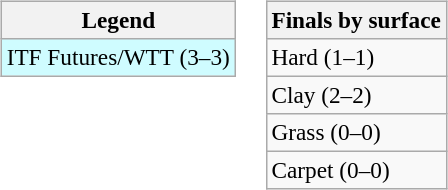<table>
<tr valign=top>
<td><br><table class=wikitable style=font-size:97%>
<tr>
<th>Legend</th>
</tr>
<tr style="background:#cffcff;">
<td>ITF Futures/WTT (3–3)</td>
</tr>
</table>
</td>
<td><br><table class=wikitable style=font-size:97%>
<tr>
<th>Finals by surface</th>
</tr>
<tr>
<td>Hard (1–1)</td>
</tr>
<tr>
<td>Clay (2–2)</td>
</tr>
<tr>
<td>Grass (0–0)</td>
</tr>
<tr>
<td>Carpet (0–0)</td>
</tr>
</table>
</td>
</tr>
</table>
